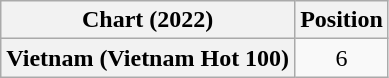<table class="wikitable sortable plainrowheaders" style="text-align:center">
<tr>
<th scope="col">Chart (2022)</th>
<th scope="col">Position</th>
</tr>
<tr>
<th scope="row">Vietnam (Vietnam Hot 100)</th>
<td>6</td>
</tr>
</table>
